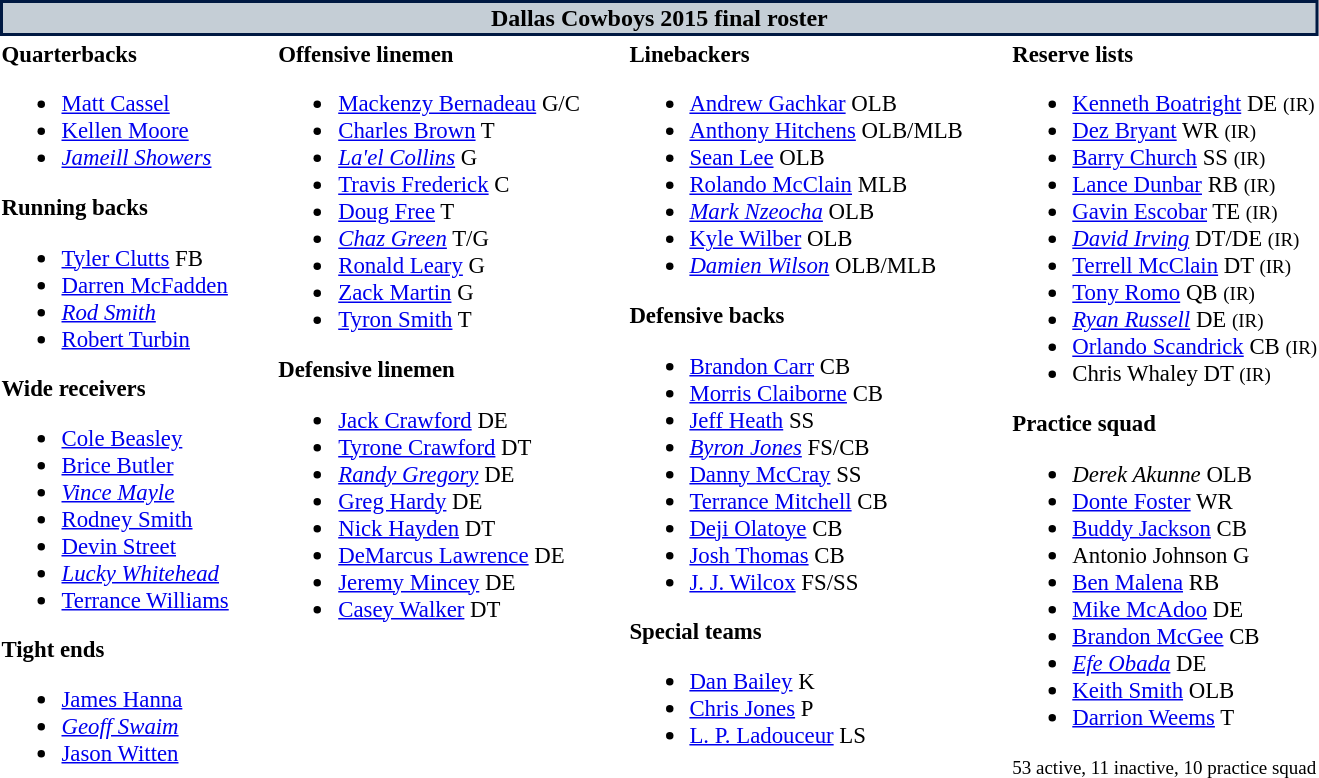<table class="toccolours" style="text-align: left;">
<tr>
<th colspan="7" style="background:#c5ced6; color:black; border: 2px solid #001942; text-align: center;">Dallas Cowboys 2015 final roster</th>
</tr>
<tr>
<td style="font-size:95%; vertical-align:top;"><strong>Quarterbacks</strong><br><ul><li> <a href='#'>Matt Cassel</a></li><li> <a href='#'>Kellen Moore</a></li><li> <em><a href='#'>Jameill Showers</a></em></li></ul><strong>Running backs</strong><ul><li> <a href='#'>Tyler Clutts</a> FB</li><li> <a href='#'>Darren McFadden</a></li><li> <em><a href='#'>Rod Smith</a></em></li><li> <a href='#'>Robert Turbin</a></li></ul><strong>Wide receivers</strong><ul><li> <a href='#'>Cole Beasley</a></li><li> <a href='#'>Brice Butler</a></li><li> <em><a href='#'>Vince Mayle</a></em></li><li> <a href='#'>Rodney Smith</a></li><li> <a href='#'>Devin Street</a></li><li> <em><a href='#'>Lucky Whitehead</a></em></li><li> <a href='#'>Terrance Williams</a></li></ul><strong>Tight ends</strong><ul><li> <a href='#'>James Hanna</a></li><li> <em><a href='#'>Geoff Swaim</a></em></li><li> <a href='#'>Jason Witten</a></li></ul></td>
<td style="width: 25px;"></td>
<td style="font-size:95%; vertical-align:top;"><strong>Offensive linemen</strong><br><ul><li> <a href='#'>Mackenzy Bernadeau</a> G/C</li><li> <a href='#'>Charles Brown</a> T</li><li> <em><a href='#'>La'el Collins</a></em> G</li><li> <a href='#'>Travis Frederick</a> C</li><li> <a href='#'>Doug Free</a> T</li><li> <em><a href='#'>Chaz Green</a></em> T/G</li><li> <a href='#'>Ronald Leary</a> G</li><li> <a href='#'>Zack Martin</a> G</li><li> <a href='#'>Tyron Smith</a> T</li></ul><strong>Defensive linemen</strong><ul><li> <a href='#'>Jack Crawford</a> DE</li><li> <a href='#'>Tyrone Crawford</a> DT</li><li> <em><a href='#'>Randy Gregory</a></em> DE</li><li> <a href='#'>Greg Hardy</a> DE</li><li> <a href='#'>Nick Hayden</a> DT</li><li> <a href='#'>DeMarcus Lawrence</a> DE</li><li> <a href='#'>Jeremy Mincey</a> DE</li><li> <a href='#'>Casey Walker</a> DT</li></ul></td>
<td style="width: 25px;"></td>
<td style="font-size:95%; vertical-align:top;"><strong>Linebackers</strong><br><ul><li> <a href='#'>Andrew Gachkar</a> OLB</li><li> <a href='#'>Anthony Hitchens</a> OLB/MLB</li><li> <a href='#'>Sean Lee</a> OLB</li><li> <a href='#'>Rolando McClain</a> MLB</li><li> <em><a href='#'>Mark Nzeocha</a></em> OLB</li><li> <a href='#'>Kyle Wilber</a> OLB</li><li> <em><a href='#'>Damien Wilson</a></em> OLB/MLB</li></ul><strong>Defensive backs</strong><ul><li> <a href='#'>Brandon Carr</a> CB</li><li> <a href='#'>Morris Claiborne</a> CB</li><li> <a href='#'>Jeff Heath</a> SS</li><li> <em><a href='#'>Byron Jones</a></em> FS/CB</li><li> <a href='#'>Danny McCray</a> SS</li><li> <a href='#'>Terrance Mitchell</a> CB</li><li> <a href='#'>Deji Olatoye</a> CB</li><li> <a href='#'>Josh Thomas</a> CB</li><li> <a href='#'>J. J. Wilcox</a> FS/SS</li></ul><strong>Special teams</strong><ul><li> <a href='#'>Dan Bailey</a> K</li><li> <a href='#'>Chris Jones</a> P</li><li> <a href='#'>L. P. Ladouceur</a> LS</li></ul></td>
<td style="width: 25px;"></td>
<td style="font-size:95%; vertical-align:top;"><strong>Reserve lists</strong><br><ul><li> <a href='#'>Kenneth Boatright</a> DE <small>(IR)</small> </li><li> <a href='#'>Dez Bryant</a> WR <small>(IR)</small> </li><li> <a href='#'>Barry Church</a> SS <small>(IR)</small> </li><li> <a href='#'>Lance Dunbar</a> RB <small>(IR)</small> </li><li> <a href='#'>Gavin Escobar</a> TE <small>(IR)</small> </li><li> <em><a href='#'>David Irving</a></em> DT/DE <small>(IR)</small> </li><li> <a href='#'>Terrell McClain</a> DT <small>(IR)</small> </li><li> <a href='#'>Tony Romo</a> QB <small>(IR)</small> </li><li> <em><a href='#'>Ryan Russell</a></em> DE <small>(IR)</small> </li><li> <a href='#'>Orlando Scandrick</a> CB <small>(IR)</small> </li><li> Chris Whaley DT <small>(IR)</small> </li></ul><strong>Practice squad</strong><ul><li> <em>Derek Akunne</em> OLB</li><li> <a href='#'>Donte Foster</a> WR</li><li> <a href='#'>Buddy Jackson</a> CB</li><li> Antonio Johnson G</li><li> <a href='#'>Ben Malena</a> RB</li><li> <a href='#'>Mike McAdoo</a> DE</li><li> <a href='#'>Brandon McGee</a> CB</li><li> <em><a href='#'>Efe Obada</a></em> DE</li><li> <a href='#'>Keith Smith</a> OLB</li><li> <a href='#'>Darrion Weems</a> T</li></ul><small>53 active, 11 inactive, 10 practice squad</small></td>
</tr>
</table>
